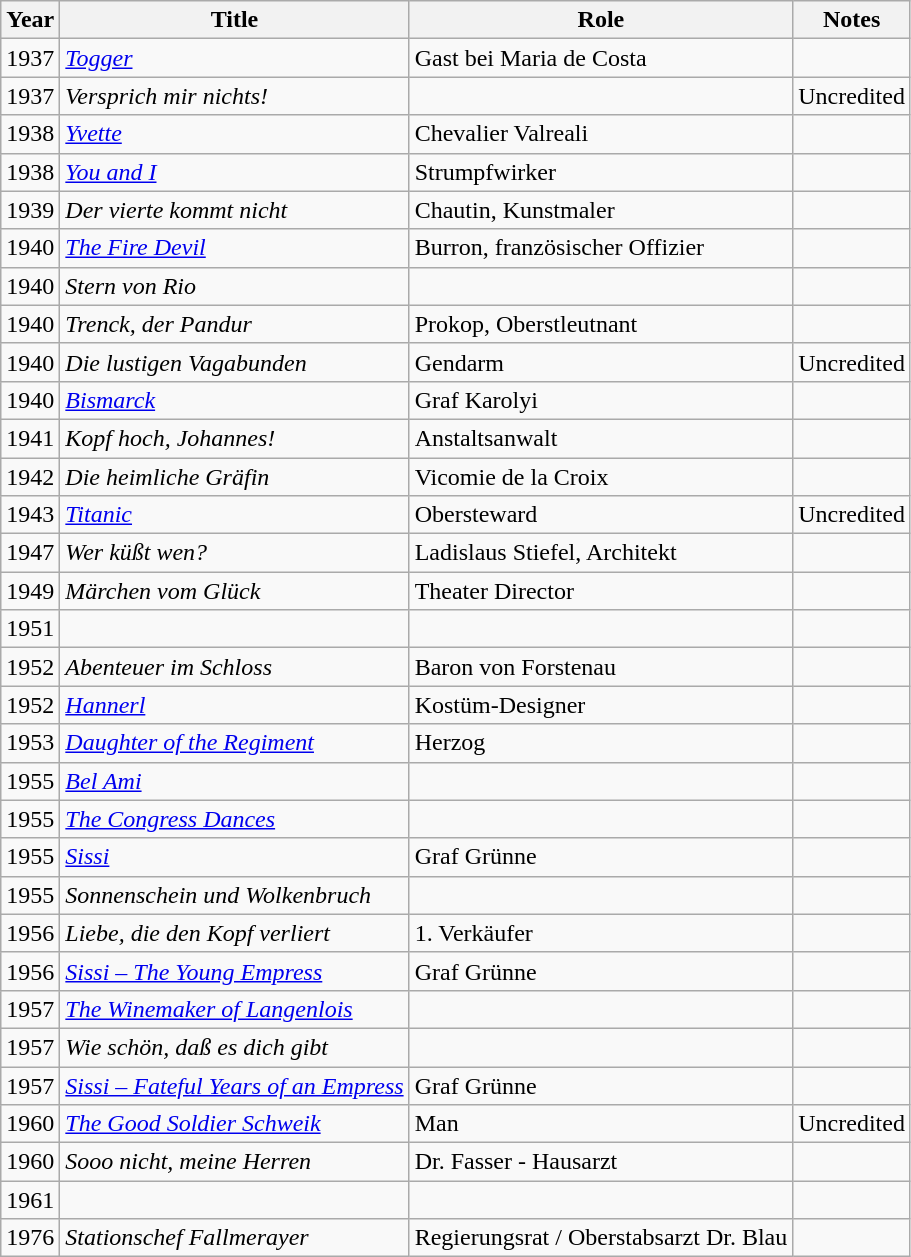<table class="wikitable">
<tr>
<th>Year</th>
<th>Title</th>
<th>Role</th>
<th>Notes</th>
</tr>
<tr>
<td>1937</td>
<td><em><a href='#'>Togger</a></em></td>
<td>Gast bei Maria de Costa</td>
<td></td>
</tr>
<tr>
<td>1937</td>
<td><em>Versprich mir nichts!</em></td>
<td></td>
<td>Uncredited</td>
</tr>
<tr>
<td>1938</td>
<td><em><a href='#'>Yvette</a></em></td>
<td>Chevalier Valreali</td>
<td></td>
</tr>
<tr>
<td>1938</td>
<td><em><a href='#'>You and I</a></em></td>
<td>Strumpfwirker</td>
<td></td>
</tr>
<tr>
<td>1939</td>
<td><em>Der vierte kommt nicht</em></td>
<td>Chautin, Kunstmaler</td>
<td></td>
</tr>
<tr>
<td>1940</td>
<td><em><a href='#'>The Fire Devil</a></em></td>
<td>Burron, französischer Offizier</td>
<td></td>
</tr>
<tr>
<td>1940</td>
<td><em>Stern von Rio</em></td>
<td></td>
<td></td>
</tr>
<tr>
<td>1940</td>
<td><em>Trenck, der Pandur</em></td>
<td>Prokop, Oberstleutnant</td>
<td></td>
</tr>
<tr>
<td>1940</td>
<td><em>Die lustigen Vagabunden</em></td>
<td>Gendarm</td>
<td>Uncredited</td>
</tr>
<tr>
<td>1940</td>
<td><em><a href='#'>Bismarck</a></em></td>
<td>Graf Karolyi</td>
<td></td>
</tr>
<tr>
<td>1941</td>
<td><em>Kopf hoch, Johannes!</em></td>
<td>Anstaltsanwalt</td>
<td></td>
</tr>
<tr>
<td>1942</td>
<td><em>Die heimliche Gräfin</em></td>
<td>Vicomie de la Croix</td>
<td></td>
</tr>
<tr>
<td>1943</td>
<td><em><a href='#'>Titanic</a></em></td>
<td>Obersteward</td>
<td>Uncredited</td>
</tr>
<tr>
<td>1947</td>
<td><em>Wer küßt wen?</em></td>
<td>Ladislaus Stiefel, Architekt</td>
<td></td>
</tr>
<tr>
<td>1949</td>
<td><em>Märchen vom Glück</em></td>
<td>Theater Director</td>
<td></td>
</tr>
<tr>
<td>1951</td>
<td><em></em></td>
<td></td>
<td></td>
</tr>
<tr>
<td>1952</td>
<td><em>Abenteuer im Schloss</em></td>
<td>Baron von Forstenau</td>
<td></td>
</tr>
<tr>
<td>1952</td>
<td><em><a href='#'>Hannerl</a></em></td>
<td>Kostüm-Designer</td>
<td></td>
</tr>
<tr>
<td>1953</td>
<td><em><a href='#'>Daughter of the Regiment</a></em></td>
<td>Herzog</td>
<td></td>
</tr>
<tr>
<td>1955</td>
<td><em><a href='#'>Bel Ami</a></em></td>
<td></td>
<td></td>
</tr>
<tr>
<td>1955</td>
<td><em><a href='#'>The Congress Dances</a></em></td>
<td></td>
<td></td>
</tr>
<tr>
<td>1955</td>
<td><em><a href='#'>Sissi</a></em></td>
<td>Graf Grünne</td>
<td></td>
</tr>
<tr>
<td>1955</td>
<td><em>Sonnenschein und Wolkenbruch</em></td>
<td></td>
<td></td>
</tr>
<tr>
<td>1956</td>
<td><em>Liebe, die den Kopf verliert</em></td>
<td>1. Verkäufer</td>
<td></td>
</tr>
<tr>
<td>1956</td>
<td><em><a href='#'>Sissi – The Young Empress</a></em></td>
<td>Graf Grünne</td>
<td></td>
</tr>
<tr>
<td>1957</td>
<td><em><a href='#'>The Winemaker of Langenlois</a></em></td>
<td></td>
<td></td>
</tr>
<tr>
<td>1957</td>
<td><em>Wie schön, daß es dich gibt</em></td>
<td></td>
<td></td>
</tr>
<tr>
<td>1957</td>
<td><em><a href='#'>Sissi – Fateful Years of an Empress</a></em></td>
<td>Graf Grünne</td>
<td></td>
</tr>
<tr>
<td>1960</td>
<td><em><a href='#'>The Good Soldier Schweik</a></em></td>
<td>Man</td>
<td>Uncredited</td>
</tr>
<tr>
<td>1960</td>
<td><em>Sooo nicht, meine Herren</em></td>
<td>Dr. Fasser - Hausarzt</td>
<td></td>
</tr>
<tr>
<td>1961</td>
<td><em></em></td>
<td></td>
<td></td>
</tr>
<tr>
<td>1976</td>
<td><em>Stationschef Fallmerayer</em></td>
<td>Regierungsrat / Oberstabsarzt Dr. Blau</td>
<td></td>
</tr>
</table>
